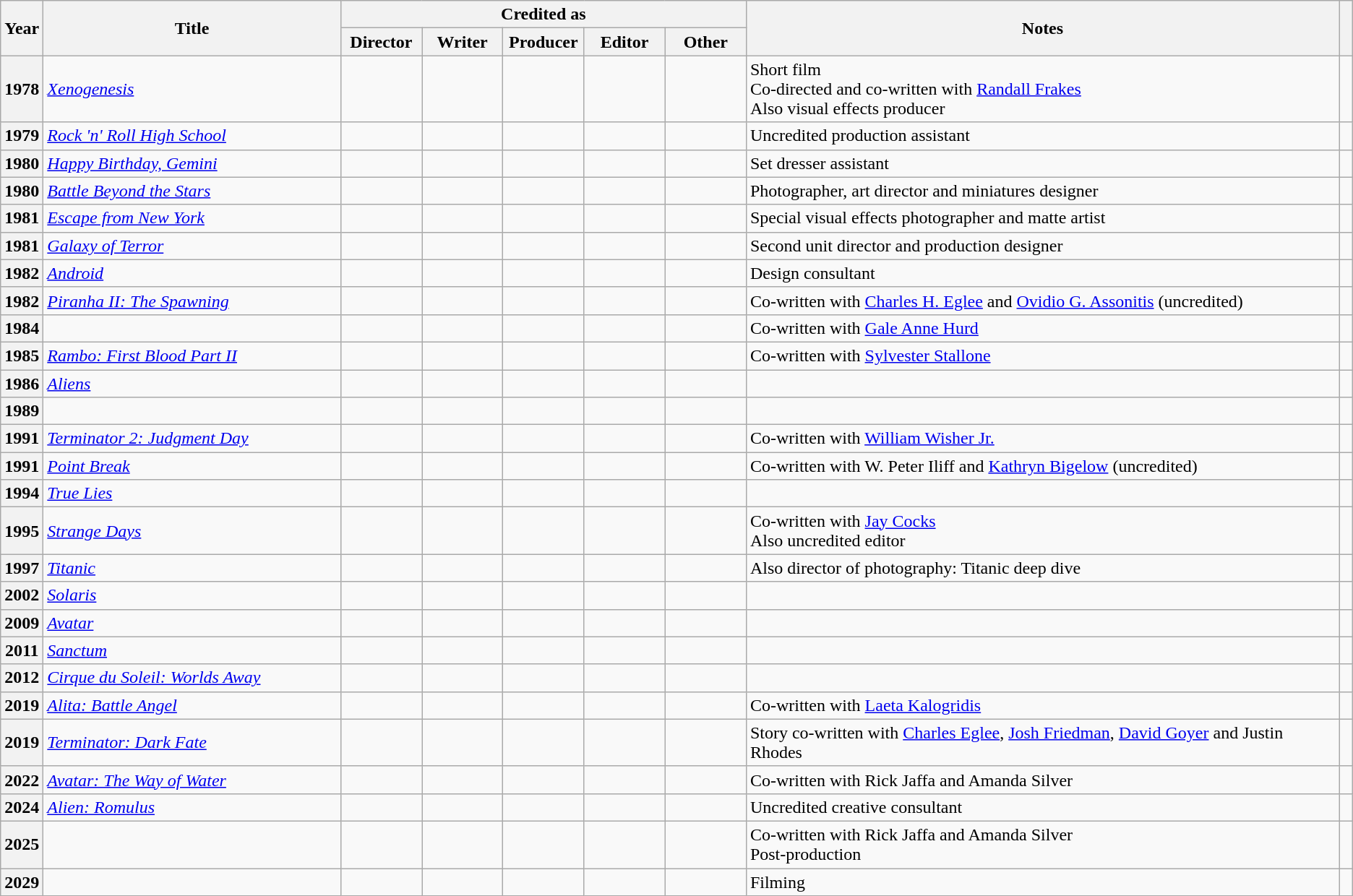<table class="wikitable plainrowheaders sortable">
<tr>
<th rowspan="2" scope="col">Year</th>
<th width="22%" rowspan="2" scope="col">Title</th>
<th colspan="5" scope="col" class="unsortable">Credited as</th>
<th rowspan="2" scope="col">Notes</th>
<th width="1%" rowspan="2" scope="col" class="unsortable"></th>
</tr>
<tr>
<th width=6%>Director</th>
<th width=6%>Writer</th>
<th width=6%>Producer</th>
<th width=6%>Editor</th>
<th width=6%>Other</th>
</tr>
<tr>
<th scope="row">1978</th>
<td><em><a href='#'>Xenogenesis</a></em></td>
<td></td>
<td></td>
<td></td>
<td></td>
<td></td>
<td>Short film<br>Co-directed and co-written with <a href='#'>Randall Frakes</a><br>Also visual effects producer</td>
<td style="text-align:center;"></td>
</tr>
<tr>
<th scope="row">1979</th>
<td><em><a href='#'>Rock 'n' Roll High School</a></em></td>
<td></td>
<td></td>
<td></td>
<td></td>
<td></td>
<td>Uncredited production assistant</td>
<td style="text-align:center;"></td>
</tr>
<tr>
<th scope="row">1980</th>
<td><em><a href='#'>Happy Birthday, Gemini</a></em></td>
<td></td>
<td></td>
<td></td>
<td></td>
<td></td>
<td>Set dresser assistant</td>
<td style="text-align:center;"></td>
</tr>
<tr>
<th scope="row">1980</th>
<td><em><a href='#'>Battle Beyond the Stars</a></em></td>
<td></td>
<td></td>
<td></td>
<td></td>
<td></td>
<td>Photographer, art director and miniatures designer</td>
<td style="text-align:center;"></td>
</tr>
<tr>
<th scope="row">1981</th>
<td><em><a href='#'>Escape from New York</a></em></td>
<td></td>
<td></td>
<td></td>
<td></td>
<td></td>
<td>Special visual effects photographer and matte artist</td>
<td style="text-align:center;"></td>
</tr>
<tr>
<th scope="row">1981</th>
<td><em><a href='#'>Galaxy of Terror</a></em></td>
<td></td>
<td></td>
<td></td>
<td></td>
<td></td>
<td>Second unit director and production designer</td>
<td style="text-align:center;"></td>
</tr>
<tr>
<th scope="row">1982</th>
<td><em><a href='#'>Android</a></em></td>
<td></td>
<td></td>
<td></td>
<td></td>
<td></td>
<td>Design consultant</td>
<td style="text-align:center;"></td>
</tr>
<tr>
<th scope="row">1982</th>
<td><em><a href='#'>Piranha II: The Spawning</a></em></td>
<td></td>
<td></td>
<td></td>
<td></td>
<td></td>
<td>Co-written with <a href='#'>Charles H. Eglee</a> and <a href='#'>Ovidio G. Assonitis</a> (uncredited)</td>
<td style="text-align:center;"></td>
</tr>
<tr>
<th scope="row">1984</th>
<td><em></em></td>
<td></td>
<td></td>
<td></td>
<td></td>
<td></td>
<td>Co-written with <a href='#'>Gale Anne Hurd</a></td>
<td style="text-align:center;"></td>
</tr>
<tr>
<th scope="row">1985</th>
<td><em><a href='#'>Rambo: First Blood Part II</a></em></td>
<td></td>
<td></td>
<td></td>
<td></td>
<td></td>
<td>Co-written with <a href='#'>Sylvester Stallone</a></td>
<td style="text-align:center;"></td>
</tr>
<tr>
<th scope="row">1986</th>
<td><em><a href='#'>Aliens</a></em></td>
<td></td>
<td></td>
<td></td>
<td></td>
<td></td>
<td></td>
<td style="text-align:center;"></td>
</tr>
<tr>
<th scope="row">1989</th>
<td><em></em></td>
<td></td>
<td></td>
<td></td>
<td></td>
<td></td>
<td></td>
<td style="text-align:center;"></td>
</tr>
<tr>
<th scope="row">1991</th>
<td><em><a href='#'>Terminator 2: Judgment Day</a></em></td>
<td></td>
<td></td>
<td></td>
<td></td>
<td></td>
<td>Co-written with <a href='#'>William Wisher Jr.</a></td>
<td style="text-align:center;"></td>
</tr>
<tr>
<th scope="row">1991</th>
<td><em><a href='#'>Point Break</a></em></td>
<td></td>
<td></td>
<td></td>
<td></td>
<td></td>
<td>Co-written with W. Peter Iliff and <a href='#'>Kathryn Bigelow</a> (uncredited)</td>
<td style="text-align:center;"></td>
</tr>
<tr>
<th scope="row">1994</th>
<td><em><a href='#'>True Lies</a></em></td>
<td></td>
<td></td>
<td></td>
<td></td>
<td></td>
<td></td>
<td style="text-align:center;"></td>
</tr>
<tr>
<th scope="row">1995</th>
<td><em><a href='#'>Strange Days</a></em></td>
<td></td>
<td></td>
<td></td>
<td></td>
<td></td>
<td>Co-written with <a href='#'>Jay Cocks</a><br>Also uncredited editor</td>
<td style="text-align:center;"></td>
</tr>
<tr>
<th scope="row">1997</th>
<td><em><a href='#'>Titanic</a></em></td>
<td></td>
<td></td>
<td></td>
<td></td>
<td></td>
<td>Also director of photography: Titanic deep dive</td>
<td style="text-align:center;"></td>
</tr>
<tr>
<th scope="row">2002</th>
<td><em><a href='#'>Solaris</a></em></td>
<td></td>
<td></td>
<td></td>
<td></td>
<td></td>
<td></td>
<td style="text-align:center;"></td>
</tr>
<tr>
<th scope="row">2009</th>
<td><em><a href='#'>Avatar</a></em></td>
<td></td>
<td></td>
<td></td>
<td></td>
<td></td>
<td></td>
<td style="text-align:center;"></td>
</tr>
<tr>
<th scope="row">2011</th>
<td><em><a href='#'>Sanctum</a></em></td>
<td></td>
<td></td>
<td></td>
<td></td>
<td></td>
<td></td>
<td style="text-align:center;"></td>
</tr>
<tr>
<th scope="row">2012</th>
<td><em><a href='#'>Cirque du Soleil: Worlds Away</a></em></td>
<td></td>
<td></td>
<td></td>
<td></td>
<td></td>
<td></td>
<td style="text-align:center;"></td>
</tr>
<tr>
<th scope="row">2019</th>
<td><em><a href='#'>Alita: Battle Angel</a></em></td>
<td></td>
<td></td>
<td></td>
<td></td>
<td></td>
<td>Co-written with <a href='#'>Laeta Kalogridis</a></td>
<td style="text-align:center;"></td>
</tr>
<tr>
<th scope="row">2019</th>
<td><em><a href='#'>Terminator: Dark Fate</a></em></td>
<td></td>
<td></td>
<td></td>
<td></td>
<td></td>
<td>Story co-written with <a href='#'>Charles Eglee</a>, <a href='#'>Josh Friedman</a>, <a href='#'>David Goyer</a> and Justin Rhodes</td>
<td style="text-align:center;"></td>
</tr>
<tr>
<th scope="row">2022</th>
<td><em><a href='#'>Avatar: The Way of Water</a></em></td>
<td></td>
<td></td>
<td></td>
<td></td>
<td></td>
<td>Co-written with Rick Jaffa and Amanda Silver</td>
<td style="text-align:center;"></td>
</tr>
<tr>
<th scope="row">2024</th>
<td><em><a href='#'>Alien: Romulus</a></em></td>
<td></td>
<td></td>
<td></td>
<td></td>
<td></td>
<td>Uncredited creative consultant</td>
<td style="text-align:center;"></td>
</tr>
<tr>
<th scope=row align="left">2025</th>
<td></td>
<td></td>
<td></td>
<td></td>
<td></td>
<td></td>
<td>Co-written with Rick Jaffa and Amanda Silver<br>Post-production</td>
<td style="text-align:center;"></td>
</tr>
<tr>
<th scope=row align="left">2029</th>
<td></td>
<td></td>
<td></td>
<td></td>
<td></td>
<td></td>
<td>Filming</td>
<td style="text-align:center;"></td>
</tr>
</table>
